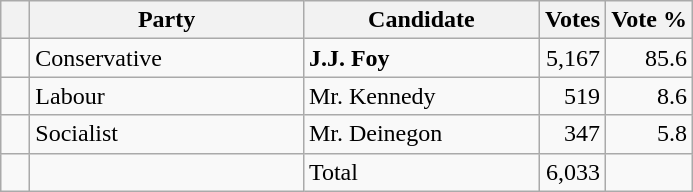<table class="wikitable">
<tr>
<th></th>
<th scope="col" width="175">Party</th>
<th scope="col" width="150">Candidate</th>
<th>Votes</th>
<th>Vote %</th>
</tr>
<tr>
<td>   </td>
<td>Conservative</td>
<td><strong>J.J. Foy</strong></td>
<td align=right>5,167</td>
<td align=right>85.6</td>
</tr>
<tr>
<td>   </td>
<td>Labour</td>
<td>Mr. Kennedy</td>
<td align=right>519</td>
<td align=right>8.6</td>
</tr>
<tr>
<td>   </td>
<td>Socialist</td>
<td>Mr. Deinegon</td>
<td align=right>347</td>
<td align=right>5.8</td>
</tr>
<tr>
<td></td>
<td></td>
<td>Total</td>
<td align=right>6,033</td>
<td></td>
</tr>
</table>
